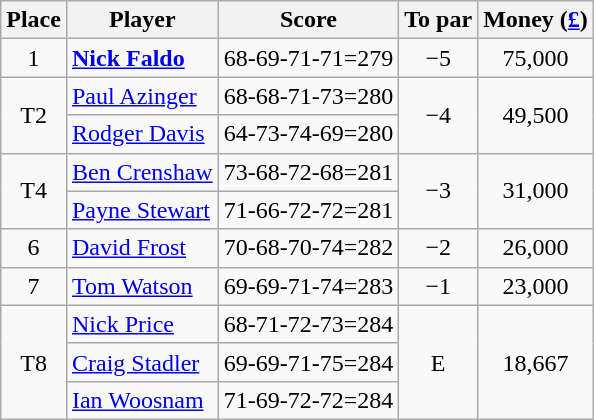<table class="wikitable">
<tr>
<th>Place</th>
<th>Player</th>
<th>Score</th>
<th>To par</th>
<th>Money (<a href='#'>£</a>)</th>
</tr>
<tr>
<td align="center">1</td>
<td> <strong><a href='#'>Nick Faldo</a></strong></td>
<td>68-69-71-71=279</td>
<td align="center">−5</td>
<td align=center>75,000</td>
</tr>
<tr>
<td rowspan=2 align="center">T2</td>
<td> <a href='#'>Paul Azinger</a></td>
<td>68-68-71-73=280</td>
<td rowspan=2 align="center">−4</td>
<td rowspan=2 align=center>49,500</td>
</tr>
<tr>
<td> <a href='#'>Rodger Davis</a></td>
<td>64-73-74-69=280</td>
</tr>
<tr>
<td rowspan=2 align="center">T4</td>
<td> <a href='#'>Ben Crenshaw</a></td>
<td>73-68-72-68=281</td>
<td rowspan=2 align="center">−3</td>
<td rowspan=2 align=center>31,000</td>
</tr>
<tr>
<td> <a href='#'>Payne Stewart</a></td>
<td>71-66-72-72=281</td>
</tr>
<tr>
<td align="center">6</td>
<td> <a href='#'>David Frost</a></td>
<td>70-68-70-74=282</td>
<td align="center">−2</td>
<td align=center>26,000</td>
</tr>
<tr>
<td align="center">7</td>
<td> <a href='#'>Tom Watson</a></td>
<td>69-69-71-74=283</td>
<td align="center">−1</td>
<td align=center>23,000</td>
</tr>
<tr>
<td rowspan=3 align="center">T8</td>
<td> <a href='#'>Nick Price</a></td>
<td>68-71-72-73=284</td>
<td rowspan=3 align="center">E</td>
<td rowspan=3 align=center>18,667</td>
</tr>
<tr>
<td> <a href='#'>Craig Stadler</a></td>
<td>69-69-71-75=284</td>
</tr>
<tr>
<td> <a href='#'>Ian Woosnam</a></td>
<td>71-69-72-72=284</td>
</tr>
</table>
